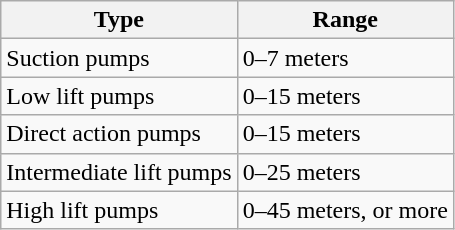<table class="wikitable">
<tr>
<th>Type</th>
<th>Range</th>
</tr>
<tr>
<td>Suction pumps</td>
<td>0–7 meters</td>
</tr>
<tr>
<td>Low lift pumps</td>
<td>0–15 meters</td>
</tr>
<tr>
<td>Direct action pumps</td>
<td>0–15 meters</td>
</tr>
<tr>
<td>Intermediate lift pumps</td>
<td>0–25 meters</td>
</tr>
<tr>
<td>High lift pumps</td>
<td>0–45 meters, or more</td>
</tr>
</table>
